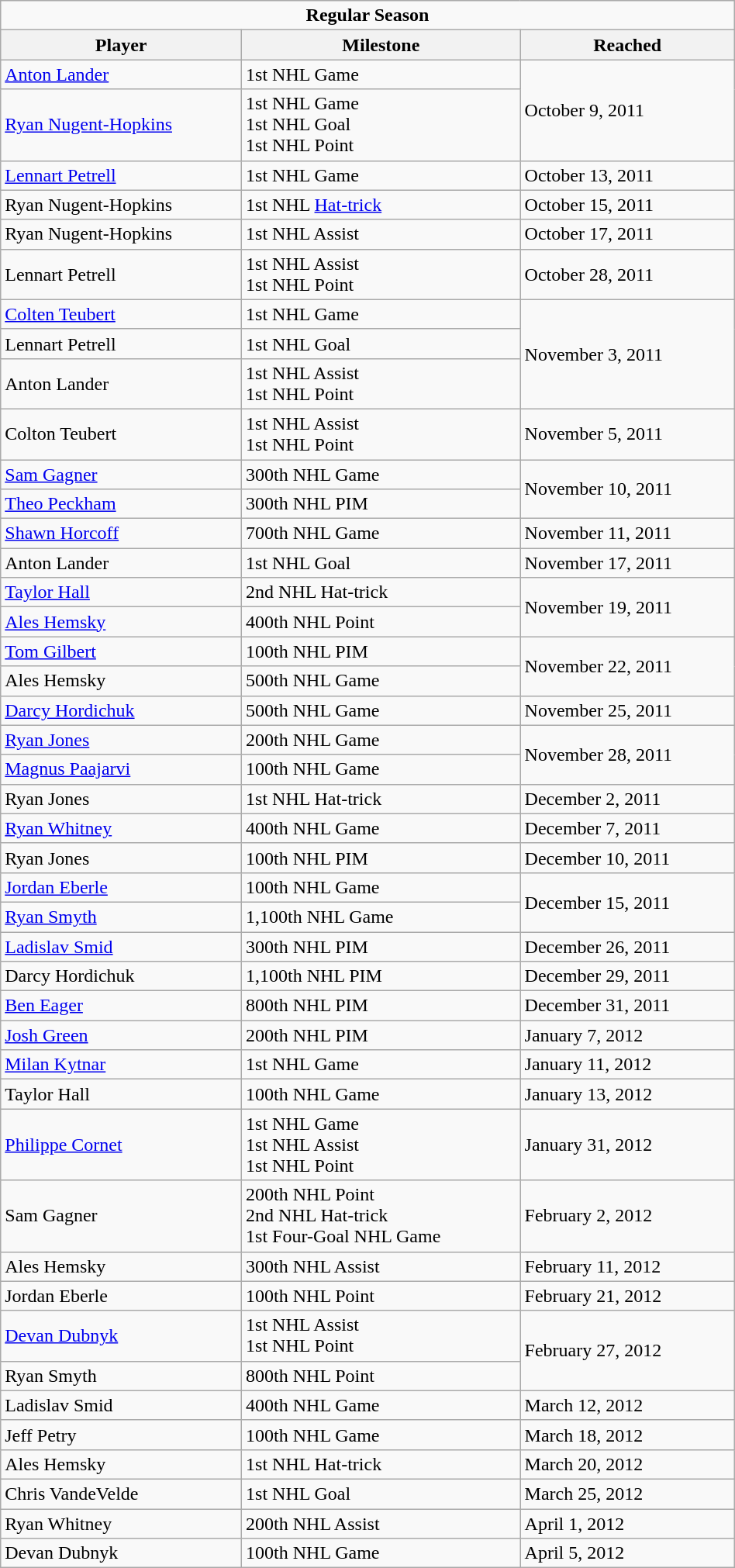<table class="wikitable" width="50%">
<tr>
<td colspan="10" align="center"><strong>Regular Season</strong></td>
</tr>
<tr>
<th>Player</th>
<th>Milestone</th>
<th>Reached</th>
</tr>
<tr>
<td><a href='#'>Anton Lander</a></td>
<td>1st NHL Game</td>
<td rowspan="2">October 9, 2011</td>
</tr>
<tr>
<td><a href='#'>Ryan Nugent-Hopkins</a></td>
<td>1st NHL Game<br>1st NHL Goal<br>1st NHL Point</td>
</tr>
<tr>
<td><a href='#'>Lennart Petrell</a></td>
<td>1st NHL Game</td>
<td>October 13, 2011</td>
</tr>
<tr>
<td>Ryan Nugent-Hopkins</td>
<td>1st NHL <a href='#'>Hat-trick</a></td>
<td>October 15, 2011</td>
</tr>
<tr>
<td>Ryan Nugent-Hopkins</td>
<td>1st NHL Assist</td>
<td>October 17, 2011</td>
</tr>
<tr>
<td>Lennart Petrell</td>
<td>1st NHL Assist<br>1st NHL Point</td>
<td>October 28, 2011</td>
</tr>
<tr>
<td><a href='#'>Colten Teubert</a></td>
<td>1st NHL Game</td>
<td rowspan="3">November 3, 2011</td>
</tr>
<tr>
<td>Lennart Petrell</td>
<td>1st NHL Goal</td>
</tr>
<tr>
<td>Anton Lander</td>
<td>1st NHL Assist<br>1st NHL Point</td>
</tr>
<tr>
<td>Colton Teubert</td>
<td>1st NHL Assist<br>1st NHL Point</td>
<td>November 5, 2011</td>
</tr>
<tr>
<td><a href='#'>Sam Gagner</a></td>
<td>300th NHL Game</td>
<td rowspan="2">November 10, 2011</td>
</tr>
<tr>
<td><a href='#'>Theo Peckham</a></td>
<td>300th NHL PIM</td>
</tr>
<tr>
<td><a href='#'>Shawn Horcoff</a></td>
<td>700th NHL Game</td>
<td>November 11, 2011</td>
</tr>
<tr>
<td>Anton Lander</td>
<td>1st NHL Goal</td>
<td>November 17, 2011</td>
</tr>
<tr>
<td><a href='#'>Taylor Hall</a></td>
<td>2nd NHL Hat-trick</td>
<td rowspan="2">November 19, 2011</td>
</tr>
<tr>
<td><a href='#'>Ales Hemsky</a></td>
<td>400th NHL Point</td>
</tr>
<tr>
<td><a href='#'>Tom Gilbert</a></td>
<td>100th NHL PIM</td>
<td rowspan="2">November 22, 2011</td>
</tr>
<tr>
<td>Ales Hemsky</td>
<td>500th NHL Game</td>
</tr>
<tr>
<td><a href='#'>Darcy Hordichuk</a></td>
<td>500th NHL Game</td>
<td>November 25, 2011</td>
</tr>
<tr>
<td><a href='#'>Ryan Jones</a></td>
<td>200th NHL Game</td>
<td rowspan="2">November 28, 2011</td>
</tr>
<tr>
<td><a href='#'>Magnus Paajarvi</a></td>
<td>100th NHL Game</td>
</tr>
<tr>
<td>Ryan Jones</td>
<td>1st NHL Hat-trick</td>
<td>December 2, 2011</td>
</tr>
<tr>
<td><a href='#'>Ryan Whitney</a></td>
<td>400th NHL Game</td>
<td>December 7, 2011</td>
</tr>
<tr>
<td>Ryan Jones</td>
<td>100th NHL PIM</td>
<td>December 10, 2011</td>
</tr>
<tr>
<td><a href='#'>Jordan Eberle</a></td>
<td>100th NHL Game</td>
<td rowspan="2">December 15, 2011</td>
</tr>
<tr>
<td><a href='#'>Ryan Smyth</a></td>
<td>1,100th NHL Game</td>
</tr>
<tr>
<td><a href='#'>Ladislav Smid</a></td>
<td>300th NHL PIM</td>
<td>December 26, 2011</td>
</tr>
<tr>
<td>Darcy Hordichuk</td>
<td>1,100th NHL PIM</td>
<td>December 29, 2011</td>
</tr>
<tr>
<td><a href='#'>Ben Eager</a></td>
<td>800th NHL PIM</td>
<td>December 31, 2011</td>
</tr>
<tr>
<td><a href='#'>Josh Green</a></td>
<td>200th NHL PIM</td>
<td>January 7, 2012</td>
</tr>
<tr>
<td><a href='#'>Milan Kytnar</a></td>
<td>1st NHL Game</td>
<td>January 11, 2012</td>
</tr>
<tr>
<td>Taylor Hall</td>
<td>100th NHL Game</td>
<td>January 13, 2012</td>
</tr>
<tr>
<td><a href='#'>Philippe Cornet</a></td>
<td>1st NHL Game<br>1st NHL Assist<br>1st NHL Point</td>
<td>January 31, 2012</td>
</tr>
<tr>
<td>Sam Gagner</td>
<td>200th NHL Point<br>2nd NHL Hat-trick<br>1st Four-Goal NHL Game</td>
<td>February 2, 2012</td>
</tr>
<tr>
<td>Ales Hemsky</td>
<td>300th NHL Assist</td>
<td>February 11, 2012</td>
</tr>
<tr>
<td>Jordan Eberle</td>
<td>100th NHL Point</td>
<td>February 21, 2012</td>
</tr>
<tr>
<td><a href='#'>Devan Dubnyk</a></td>
<td>1st NHL Assist<br>1st NHL Point</td>
<td rowspan="2">February 27, 2012</td>
</tr>
<tr>
<td>Ryan Smyth</td>
<td>800th NHL Point</td>
</tr>
<tr>
<td>Ladislav Smid</td>
<td>400th NHL Game</td>
<td>March 12, 2012</td>
</tr>
<tr>
<td>Jeff Petry</td>
<td>100th NHL Game</td>
<td>March 18, 2012</td>
</tr>
<tr>
<td>Ales Hemsky</td>
<td>1st NHL Hat-trick</td>
<td>March 20, 2012</td>
</tr>
<tr>
<td>Chris VandeVelde</td>
<td>1st NHL Goal</td>
<td>March 25, 2012</td>
</tr>
<tr>
<td>Ryan Whitney</td>
<td>200th NHL Assist</td>
<td>April 1, 2012</td>
</tr>
<tr>
<td>Devan Dubnyk</td>
<td>100th NHL Game</td>
<td>April 5, 2012</td>
</tr>
</table>
